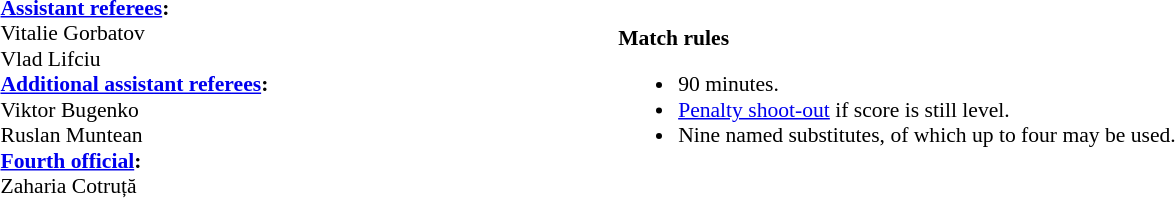<table width=100% style="font-size:90%">
<tr>
<td><br><strong><a href='#'>Assistant referees</a>:</strong>
<br>Vitalie Gorbatov
<br>Vlad Lifciu
<br> <strong><a href='#'>Additional assistant referees</a>:</strong>
<br>Viktor Bugenko
<br>Ruslan Muntean
<br><strong><a href='#'>Fourth official</a>:</strong>
<br>Zaharia Cotruță</td>
<td><br><strong>Match rules</strong><ul><li>90 minutes.</li><li><a href='#'>Penalty shoot-out</a> if score is still level.</li><li>Nine named substitutes, of which up to four may be used.</li></ul></td>
</tr>
</table>
